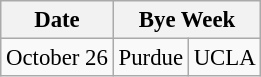<table class="wikitable" style="font-size:95%;">
<tr>
<th>Date</th>
<th colspan="2">Bye Week</th>
</tr>
<tr>
<td>October 26</td>
<td>Purdue</td>
<td>UCLA</td>
</tr>
</table>
